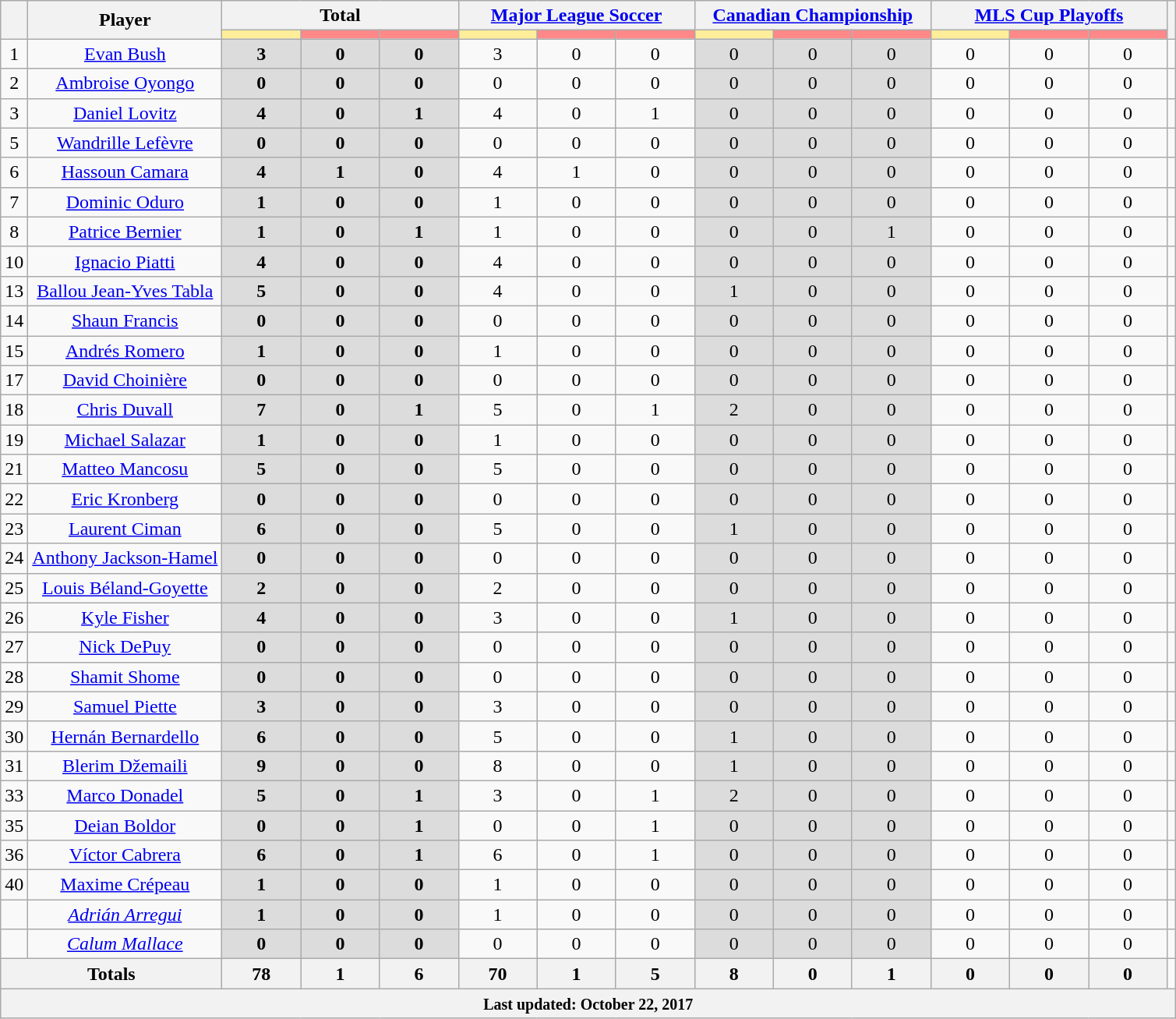<table class="wikitable" style="text-align:center;">
<tr style="text-align:center;">
<th rowspan="2"></th>
<th rowspan="2">Player</th>
<th colspan="3">Total</th>
<th colspan="3"><a href='#'>Major League Soccer</a></th>
<th colspan="3"><a href='#'>Canadian Championship</a></th>
<th colspan="3"><a href='#'>MLS Cup Playoffs</a></th>
<th rowspan="2"></th>
</tr>
<tr>
<th style="width:60px; background:#fe9;"></th>
<th style="width:60px; background:#ff8888;"></th>
<th style="width:60px; background:#ff8888;"></th>
<th style="width:60px; background:#fe9;"></th>
<th style="width:60px; background:#ff8888;"></th>
<th style="width:60px; background:#ff8888;"></th>
<th style="width:60px; background:#fe9;"></th>
<th style="width:60px; background:#ff8888;"></th>
<th style="width:60px; background:#ff8888;"></th>
<th style="width:60px; background:#fe9;"></th>
<th style="width:60px; background:#ff8888;"></th>
<th style="width:60px; background:#ff8888;"></th>
</tr>
<tr>
<td>1</td>
<td><a href='#'>Evan Bush</a></td>
<td style="background:#DCDCDC"><strong>3</strong> </td>
<td style="background:#DCDCDC"><strong>0</strong> </td>
<td style="background:#DCDCDC"><strong>0</strong> </td>
<td>3 </td>
<td>0 </td>
<td>0 </td>
<td style="background:#DCDCDC">0 </td>
<td style="background:#DCDCDC">0 </td>
<td style="background:#DCDCDC">0 </td>
<td>0 </td>
<td>0 </td>
<td>0 </td>
<td></td>
</tr>
<tr>
<td>2</td>
<td><a href='#'>Ambroise Oyongo</a></td>
<td style="background:#DCDCDC"><strong>0</strong> </td>
<td style="background:#DCDCDC"><strong>0</strong> </td>
<td style="background:#DCDCDC"><strong>0</strong> </td>
<td>0 </td>
<td>0 </td>
<td>0 </td>
<td style="background:#DCDCDC">0 </td>
<td style="background:#DCDCDC">0 </td>
<td style="background:#DCDCDC">0 </td>
<td>0 </td>
<td>0 </td>
<td>0 </td>
<td></td>
</tr>
<tr>
<td>3</td>
<td><a href='#'>Daniel Lovitz</a></td>
<td style="background:#DCDCDC"><strong>4</strong> </td>
<td style="background:#DCDCDC"><strong>0</strong> </td>
<td style="background:#DCDCDC"><strong>1</strong> </td>
<td>4 </td>
<td>0 </td>
<td>1 </td>
<td style="background:#DCDCDC">0 </td>
<td style="background:#DCDCDC">0 </td>
<td style="background:#DCDCDC">0 </td>
<td>0 </td>
<td>0 </td>
<td>0 </td>
<td></td>
</tr>
<tr>
<td>5</td>
<td><a href='#'>Wandrille Lefèvre</a></td>
<td style="background:#DCDCDC"><strong>0</strong> </td>
<td style="background:#DCDCDC"><strong>0</strong> </td>
<td style="background:#DCDCDC"><strong>0</strong> </td>
<td>0 </td>
<td>0 </td>
<td>0 </td>
<td style="background:#DCDCDC">0 </td>
<td style="background:#DCDCDC">0 </td>
<td style="background:#DCDCDC">0 </td>
<td>0 </td>
<td>0 </td>
<td>0 </td>
<td></td>
</tr>
<tr>
<td>6</td>
<td><a href='#'>Hassoun Camara</a></td>
<td style="background:#DCDCDC"><strong>4</strong> </td>
<td style="background:#DCDCDC"><strong>1</strong> </td>
<td style="background:#DCDCDC"><strong>0</strong> </td>
<td>4 </td>
<td>1 </td>
<td>0 </td>
<td style="background:#DCDCDC">0 </td>
<td style="background:#DCDCDC">0 </td>
<td style="background:#DCDCDC">0 </td>
<td>0 </td>
<td>0 </td>
<td>0 </td>
<td></td>
</tr>
<tr>
<td>7</td>
<td><a href='#'>Dominic Oduro</a></td>
<td style="background:#DCDCDC"><strong>1</strong> </td>
<td style="background:#DCDCDC"><strong>0</strong> </td>
<td style="background:#DCDCDC"><strong>0</strong> </td>
<td>1 </td>
<td>0 </td>
<td>0 </td>
<td style="background:#DCDCDC">0 </td>
<td style="background:#DCDCDC">0 </td>
<td style="background:#DCDCDC">0 </td>
<td>0 </td>
<td>0 </td>
<td>0 </td>
<td></td>
</tr>
<tr>
<td>8</td>
<td><a href='#'>Patrice Bernier</a></td>
<td style="background:#DCDCDC"><strong>1</strong> </td>
<td style="background:#DCDCDC"><strong>0</strong> </td>
<td style="background:#DCDCDC"><strong>1</strong> </td>
<td>1 </td>
<td>0 </td>
<td>0 </td>
<td style="background:#DCDCDC">0 </td>
<td style="background:#DCDCDC">0 </td>
<td style="background:#DCDCDC">1 </td>
<td>0 </td>
<td>0 </td>
<td>0 </td>
<td></td>
</tr>
<tr>
<td>10</td>
<td><a href='#'>Ignacio Piatti</a></td>
<td style="background:#DCDCDC"><strong>4</strong> </td>
<td style="background:#DCDCDC"><strong>0</strong> </td>
<td style="background:#DCDCDC"><strong>0</strong> </td>
<td>4 </td>
<td>0 </td>
<td>0 </td>
<td style="background:#DCDCDC">0 </td>
<td style="background:#DCDCDC">0 </td>
<td style="background:#DCDCDC">0 </td>
<td>0 </td>
<td>0 </td>
<td>0 </td>
<td></td>
</tr>
<tr>
<td>13</td>
<td><a href='#'>Ballou Jean-Yves Tabla</a></td>
<td style="background:#DCDCDC"><strong>5</strong> </td>
<td style="background:#DCDCDC"><strong>0</strong> </td>
<td style="background:#DCDCDC"><strong>0</strong> </td>
<td>4 </td>
<td>0 </td>
<td>0 </td>
<td style="background:#DCDCDC">1 </td>
<td style="background:#DCDCDC">0 </td>
<td style="background:#DCDCDC">0 </td>
<td>0 </td>
<td>0 </td>
<td>0 </td>
<td></td>
</tr>
<tr>
<td>14</td>
<td><a href='#'>Shaun Francis</a></td>
<td style="background:#DCDCDC"><strong>0</strong> </td>
<td style="background:#DCDCDC"><strong>0</strong> </td>
<td style="background:#DCDCDC"><strong>0</strong> </td>
<td>0 </td>
<td>0 </td>
<td>0 </td>
<td style="background:#DCDCDC">0 </td>
<td style="background:#DCDCDC">0 </td>
<td style="background:#DCDCDC">0 </td>
<td>0 </td>
<td>0 </td>
<td>0 </td>
<td></td>
</tr>
<tr>
<td>15</td>
<td><a href='#'>Andrés Romero</a></td>
<td style="background:#DCDCDC"><strong>1</strong> </td>
<td style="background:#DCDCDC"><strong>0</strong> </td>
<td style="background:#DCDCDC"><strong>0</strong> </td>
<td>1 </td>
<td>0 </td>
<td>0 </td>
<td style="background:#DCDCDC">0 </td>
<td style="background:#DCDCDC">0 </td>
<td style="background:#DCDCDC">0 </td>
<td>0 </td>
<td>0 </td>
<td>0 </td>
<td></td>
</tr>
<tr>
<td>17</td>
<td><a href='#'>David Choinière</a></td>
<td style="background:#DCDCDC"><strong>0</strong> </td>
<td style="background:#DCDCDC"><strong>0</strong> </td>
<td style="background:#DCDCDC"><strong>0</strong> </td>
<td>0 </td>
<td>0 </td>
<td>0 </td>
<td style="background:#DCDCDC">0 </td>
<td style="background:#DCDCDC">0 </td>
<td style="background:#DCDCDC">0 </td>
<td>0 </td>
<td>0 </td>
<td>0 </td>
<td></td>
</tr>
<tr>
<td>18</td>
<td><a href='#'>Chris Duvall</a></td>
<td style="background:#DCDCDC"><strong>7</strong> </td>
<td style="background:#DCDCDC"><strong>0</strong> </td>
<td style="background:#DCDCDC"><strong>1</strong> </td>
<td>5 </td>
<td>0 </td>
<td>1 </td>
<td style="background:#DCDCDC">2 </td>
<td style="background:#DCDCDC">0 </td>
<td style="background:#DCDCDC">0 </td>
<td>0 </td>
<td>0 </td>
<td>0 </td>
<td></td>
</tr>
<tr>
<td>19</td>
<td><a href='#'>Michael Salazar</a></td>
<td style="background:#DCDCDC"><strong>1</strong> </td>
<td style="background:#DCDCDC"><strong>0</strong> </td>
<td style="background:#DCDCDC"><strong>0</strong> </td>
<td>1 </td>
<td>0 </td>
<td>0 </td>
<td style="background:#DCDCDC">0 </td>
<td style="background:#DCDCDC">0 </td>
<td style="background:#DCDCDC">0 </td>
<td>0 </td>
<td>0 </td>
<td>0 </td>
<td></td>
</tr>
<tr>
<td>21</td>
<td><a href='#'>Matteo Mancosu</a></td>
<td style="background:#DCDCDC"><strong>5</strong> </td>
<td style="background:#DCDCDC"><strong>0</strong> </td>
<td style="background:#DCDCDC"><strong>0</strong> </td>
<td>5 </td>
<td>0 </td>
<td>0 </td>
<td style="background:#DCDCDC">0 </td>
<td style="background:#DCDCDC">0 </td>
<td style="background:#DCDCDC">0 </td>
<td>0 </td>
<td>0 </td>
<td>0 </td>
<td></td>
</tr>
<tr>
<td>22</td>
<td><a href='#'>Eric Kronberg</a></td>
<td style="background:#DCDCDC"><strong>0</strong> </td>
<td style="background:#DCDCDC"><strong>0</strong> </td>
<td style="background:#DCDCDC"><strong>0</strong> </td>
<td>0 </td>
<td>0 </td>
<td>0 </td>
<td style="background:#DCDCDC">0 </td>
<td style="background:#DCDCDC">0 </td>
<td style="background:#DCDCDC">0 </td>
<td>0 </td>
<td>0 </td>
<td>0 </td>
<td></td>
</tr>
<tr>
<td>23</td>
<td><a href='#'>Laurent Ciman</a></td>
<td style="background:#DCDCDC"><strong>6</strong> </td>
<td style="background:#DCDCDC"><strong>0</strong> </td>
<td style="background:#DCDCDC"><strong>0</strong> </td>
<td>5 </td>
<td>0 </td>
<td>0 </td>
<td style="background:#DCDCDC">1 </td>
<td style="background:#DCDCDC">0 </td>
<td style="background:#DCDCDC">0 </td>
<td>0 </td>
<td>0 </td>
<td>0 </td>
<td></td>
</tr>
<tr>
<td>24</td>
<td><a href='#'>Anthony Jackson-Hamel</a></td>
<td style="background:#DCDCDC"><strong>0</strong> </td>
<td style="background:#DCDCDC"><strong>0</strong> </td>
<td style="background:#DCDCDC"><strong>0</strong> </td>
<td>0 </td>
<td>0 </td>
<td>0 </td>
<td style="background:#DCDCDC">0 </td>
<td style="background:#DCDCDC">0 </td>
<td style="background:#DCDCDC">0 </td>
<td>0 </td>
<td>0 </td>
<td>0 </td>
<td></td>
</tr>
<tr>
<td>25</td>
<td><a href='#'>Louis Béland-Goyette</a></td>
<td style="background:#DCDCDC"><strong>2</strong> </td>
<td style="background:#DCDCDC"><strong>0</strong> </td>
<td style="background:#DCDCDC"><strong>0</strong> </td>
<td>2 </td>
<td>0 </td>
<td>0 </td>
<td style="background:#DCDCDC">0 </td>
<td style="background:#DCDCDC">0 </td>
<td style="background:#DCDCDC">0 </td>
<td>0 </td>
<td>0 </td>
<td>0 </td>
<td></td>
</tr>
<tr>
<td>26</td>
<td><a href='#'>Kyle Fisher</a></td>
<td style="background:#DCDCDC"><strong>4</strong> </td>
<td style="background:#DCDCDC"><strong>0</strong> </td>
<td style="background:#DCDCDC"><strong>0</strong> </td>
<td>3 </td>
<td>0 </td>
<td>0 </td>
<td style="background:#DCDCDC">1 </td>
<td style="background:#DCDCDC">0 </td>
<td style="background:#DCDCDC">0 </td>
<td>0 </td>
<td>0 </td>
<td>0 </td>
<td></td>
</tr>
<tr>
<td>27</td>
<td><a href='#'>Nick DePuy</a></td>
<td style="background:#DCDCDC"><strong>0</strong> </td>
<td style="background:#DCDCDC"><strong>0</strong> </td>
<td style="background:#DCDCDC"><strong>0</strong> </td>
<td>0 </td>
<td>0 </td>
<td>0 </td>
<td style="background:#DCDCDC">0 </td>
<td style="background:#DCDCDC">0 </td>
<td style="background:#DCDCDC">0 </td>
<td>0 </td>
<td>0 </td>
<td>0 </td>
<td></td>
</tr>
<tr>
<td>28</td>
<td><a href='#'>Shamit Shome</a></td>
<td style="background:#DCDCDC"><strong>0</strong> </td>
<td style="background:#DCDCDC"><strong>0</strong> </td>
<td style="background:#DCDCDC"><strong>0</strong> </td>
<td>0 </td>
<td>0 </td>
<td>0 </td>
<td style="background:#DCDCDC">0 </td>
<td style="background:#DCDCDC">0 </td>
<td style="background:#DCDCDC">0 </td>
<td>0 </td>
<td>0 </td>
<td>0 </td>
<td></td>
</tr>
<tr>
<td>29</td>
<td><a href='#'>Samuel Piette</a></td>
<td style="background:#DCDCDC"><strong>3</strong> </td>
<td style="background:#DCDCDC"><strong>0</strong> </td>
<td style="background:#DCDCDC"><strong>0</strong> </td>
<td>3 </td>
<td>0 </td>
<td>0 </td>
<td style="background:#DCDCDC">0 </td>
<td style="background:#DCDCDC">0 </td>
<td style="background:#DCDCDC">0 </td>
<td>0 </td>
<td>0 </td>
<td>0 </td>
<td></td>
</tr>
<tr>
<td>30</td>
<td><a href='#'>Hernán Bernardello</a></td>
<td style="background:#DCDCDC"><strong>6</strong> </td>
<td style="background:#DCDCDC"><strong>0</strong> </td>
<td style="background:#DCDCDC"><strong>0</strong> </td>
<td>5 </td>
<td>0 </td>
<td>0 </td>
<td style="background:#DCDCDC">1 </td>
<td style="background:#DCDCDC">0 </td>
<td style="background:#DCDCDC">0 </td>
<td>0 </td>
<td>0 </td>
<td>0 </td>
<td></td>
</tr>
<tr>
<td>31</td>
<td><a href='#'>Blerim Džemaili</a></td>
<td style="background:#DCDCDC"><strong>9</strong> </td>
<td style="background:#DCDCDC"><strong>0</strong> </td>
<td style="background:#DCDCDC"><strong>0</strong> </td>
<td>8 </td>
<td>0 </td>
<td>0 </td>
<td style="background:#DCDCDC">1 </td>
<td style="background:#DCDCDC">0 </td>
<td style="background:#DCDCDC">0 </td>
<td>0 </td>
<td>0 </td>
<td>0 </td>
<td></td>
</tr>
<tr>
<td>33</td>
<td><a href='#'>Marco Donadel</a></td>
<td style="background:#DCDCDC"><strong>5</strong> </td>
<td style="background:#DCDCDC"><strong>0</strong> </td>
<td style="background:#DCDCDC"><strong>1</strong> </td>
<td>3 </td>
<td>0 </td>
<td>1 </td>
<td style="background:#DCDCDC">2 </td>
<td style="background:#DCDCDC">0 </td>
<td style="background:#DCDCDC">0 </td>
<td>0 </td>
<td>0 </td>
<td>0 </td>
<td></td>
</tr>
<tr>
<td>35</td>
<td><a href='#'>Deian Boldor</a></td>
<td style="background:#DCDCDC"><strong>0</strong> </td>
<td style="background:#DCDCDC"><strong>0</strong> </td>
<td style="background:#DCDCDC"><strong>1</strong> </td>
<td>0 </td>
<td>0 </td>
<td>1 </td>
<td style="background:#DCDCDC">0 </td>
<td style="background:#DCDCDC">0 </td>
<td style="background:#DCDCDC">0 </td>
<td>0 </td>
<td>0 </td>
<td>0 </td>
<td></td>
</tr>
<tr>
<td>36</td>
<td><a href='#'>Víctor Cabrera</a></td>
<td style="background:#DCDCDC"><strong>6</strong> </td>
<td style="background:#DCDCDC"><strong>0</strong> </td>
<td style="background:#DCDCDC"><strong>1</strong> </td>
<td>6 </td>
<td>0 </td>
<td>1 </td>
<td style="background:#DCDCDC">0 </td>
<td style="background:#DCDCDC">0 </td>
<td style="background:#DCDCDC">0 </td>
<td>0 </td>
<td>0 </td>
<td>0 </td>
<td></td>
</tr>
<tr>
<td>40</td>
<td><a href='#'>Maxime Crépeau</a></td>
<td style="background:#DCDCDC"><strong>1</strong> </td>
<td style="background:#DCDCDC"><strong>0</strong> </td>
<td style="background:#DCDCDC"><strong>0</strong> </td>
<td>1 </td>
<td>0 </td>
<td>0 </td>
<td style="background:#DCDCDC">0 </td>
<td style="background:#DCDCDC">0 </td>
<td style="background:#DCDCDC">0 </td>
<td>0 </td>
<td>0 </td>
<td>0 </td>
<td></td>
</tr>
<tr>
<td></td>
<td><em><a href='#'>Adrián Arregui</a></em></td>
<td style="background:#DCDCDC"><strong>1</strong> </td>
<td style="background:#DCDCDC"><strong>0</strong> </td>
<td style="background:#DCDCDC"><strong>0</strong> </td>
<td>1 </td>
<td>0 </td>
<td>0 </td>
<td style="background:#DCDCDC">0 </td>
<td style="background:#DCDCDC">0 </td>
<td style="background:#DCDCDC">0 </td>
<td>0 </td>
<td>0 </td>
<td>0 </td>
<td></td>
</tr>
<tr>
<td></td>
<td><em><a href='#'>Calum Mallace</a></em></td>
<td style="background:#DCDCDC"><strong>0</strong> </td>
<td style="background:#DCDCDC"><strong>0</strong> </td>
<td style="background:#DCDCDC"><strong>0</strong> </td>
<td>0 </td>
<td>0 </td>
<td>0 </td>
<td style="background:#DCDCDC">0 </td>
<td style="background:#DCDCDC">0 </td>
<td style="background:#DCDCDC">0 </td>
<td>0 </td>
<td>0 </td>
<td>0 </td>
<td></td>
</tr>
<tr>
<th colspan="2">Totals</th>
<th>78 </th>
<th>1 </th>
<th>6 </th>
<th>70 </th>
<th>1 </th>
<th>5 </th>
<th>8 </th>
<th>0 </th>
<th>1 </th>
<th>0 </th>
<th>0 </th>
<th>0 </th>
<td></td>
</tr>
<tr>
<th colspan="20"><small>Last updated: October 22, 2017</small></th>
</tr>
</table>
